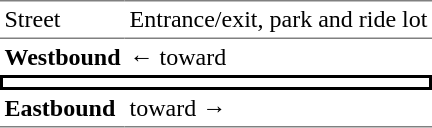<table table border=0 cellspacing=0 cellpadding=3>
<tr>
<td style="border-top:solid 1px gray" valign=top>Street</td>
<td style="border-top:solid 1px gray" valign=top>Entrance/exit, park and ride lot</td>
</tr>
<tr>
<td style="border-top:solid 1px gray"><strong>Westbound</strong></td>
<td style="border-top:solid 1px gray">←  toward  </td>
</tr>
<tr>
<td style="border-top:solid 2px black;border-right:solid 2px black;border-left:solid 2px black;border-bottom:solid 2px black;text-align:center" colspan=2></td>
</tr>
<tr>
<td style="border-bottom:solid 1px gray"><strong>Eastbound</strong></td>
<td style="border-bottom:solid 1px gray">  toward   →</td>
</tr>
</table>
